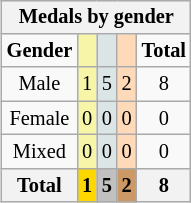<table class="wikitable" style="font-size:85%; float:right">
<tr style="background:#efefef;">
<th colspan=5>Medals by gender</th>
</tr>
<tr align=center>
<td><strong>Gender</strong></td>
<td style="background:#f7f6a8;"></td>
<td style="background:#dce5e5;"></td>
<td style="background:#ffdab9;"></td>
<td><strong>Total</strong></td>
</tr>
<tr align=center>
<td>Male</td>
<td style="background:#F7F6A8;">1</td>
<td style="background:#DCE5E5;">5</td>
<td style="background:#FFDAB9;">2</td>
<td>8</td>
</tr>
<tr align=center>
<td>Female</td>
<td style="background:#F7F6A8;">0</td>
<td style="background:#DCE5E5;">0</td>
<td style="background:#FFDAB9;">0</td>
<td>0</td>
</tr>
<tr align=center>
<td>Mixed</td>
<td style="background:#F7F6A8;">0</td>
<td style="background:#DCE5E5;">0</td>
<td style="background:#FFDAB9;">0</td>
<td>0</td>
</tr>
<tr align=center>
<th>Total</th>
<th style="background:gold;">1</th>
<th style="background:silver;">5</th>
<th style="background:#c96;">2</th>
<th>8</th>
</tr>
</table>
